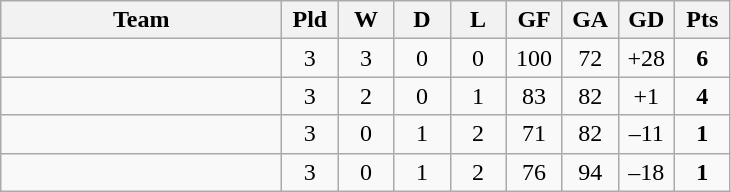<table class="wikitable" style="text-align: center;">
<tr>
<th width="180">Team</th>
<th width="30">Pld</th>
<th width="30">W</th>
<th width="30">D</th>
<th width="30">L</th>
<th width="30">GF</th>
<th width="30">GA</th>
<th width="30">GD</th>
<th width="30">Pts</th>
</tr>
<tr>
<td align="left"></td>
<td>3</td>
<td>3</td>
<td>0</td>
<td>0</td>
<td>100</td>
<td>72</td>
<td>+28</td>
<td><strong>6</strong></td>
</tr>
<tr>
<td align="left"></td>
<td>3</td>
<td>2</td>
<td>0</td>
<td>1</td>
<td>83</td>
<td>82</td>
<td>+1</td>
<td><strong>4</strong></td>
</tr>
<tr>
<td align="left"></td>
<td>3</td>
<td>0</td>
<td>1</td>
<td>2</td>
<td>71</td>
<td>82</td>
<td>–11</td>
<td><strong>1</strong></td>
</tr>
<tr>
<td align="left"></td>
<td>3</td>
<td>0</td>
<td>1</td>
<td>2</td>
<td>76</td>
<td>94</td>
<td>–18</td>
<td><strong>1</strong></td>
</tr>
</table>
